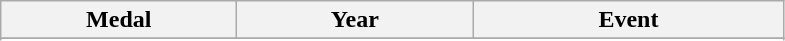<table class="wikitable">
<tr>
<th width=150>Medal</th>
<th width=150>Year</th>
<th width=200>Event</th>
</tr>
<tr>
</tr>
<tr>
</tr>
<tr>
</tr>
<tr>
</tr>
</table>
